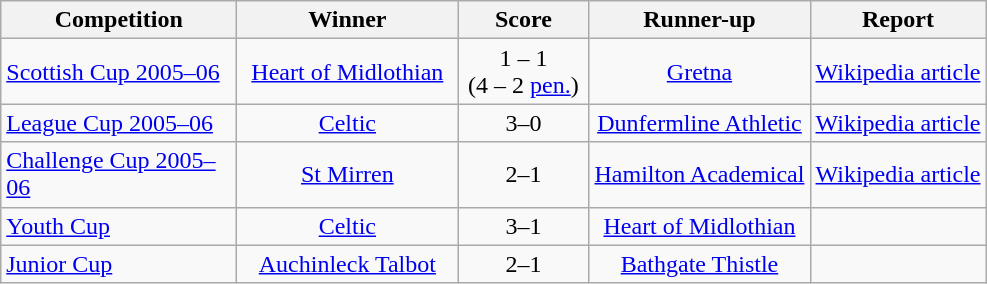<table class="wikitable">
<tr>
<th width=150>Competition</th>
<th width=140>Winner</th>
<th width=80>Score</th>
<th width=140>Runner-up</th>
<th>Report</th>
</tr>
<tr>
<td><a href='#'>Scottish Cup 2005–06</a></td>
<td align=center><a href='#'>Heart of Midlothian</a></td>
<td align=center>1 – 1 <br>(4 – 2 <a href='#'>pen.</a>)</td>
<td align=center><a href='#'>Gretna</a></td>
<td><a href='#'>Wikipedia article</a></td>
</tr>
<tr>
<td><a href='#'>League Cup 2005–06</a></td>
<td align=center><a href='#'>Celtic</a></td>
<td align=center>3–0</td>
<td align=center><a href='#'>Dunfermline Athletic</a></td>
<td><a href='#'>Wikipedia article</a></td>
</tr>
<tr>
<td><a href='#'>Challenge Cup 2005–06</a></td>
<td align=center><a href='#'>St Mirren</a></td>
<td align=center>2–1</td>
<td align=center><a href='#'>Hamilton Academical</a></td>
<td><a href='#'>Wikipedia article</a></td>
</tr>
<tr>
<td align=left><a href='#'>Youth Cup</a></td>
<td align=center><a href='#'>Celtic</a></td>
<td align=center>3–1</td>
<td align=center><a href='#'>Heart of Midlothian</a></td>
<td></td>
</tr>
<tr>
<td><a href='#'>Junior Cup</a></td>
<td align=center><a href='#'>Auchinleck Talbot</a></td>
<td align=center>2–1</td>
<td align=center><a href='#'>Bathgate Thistle</a></td>
<td></td>
</tr>
</table>
